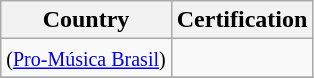<table class="wikitable">
<tr>
<th>Country</th>
<th>Certification</th>
</tr>
<tr>
<td> <small>(<a href='#'>Pro-Música Brasil</a>)</small></td>
<td align="center"><br></td>
</tr>
<tr>
</tr>
</table>
